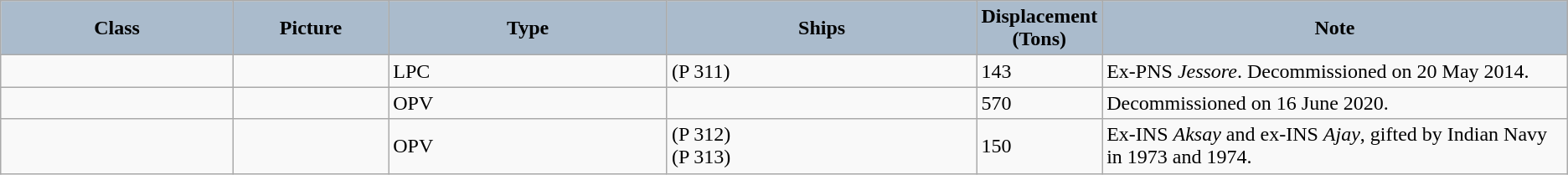<table class="wikitable">
<tr>
<th style="color:black; background:#abc; width:15%;">Class</th>
<th style="color:black; background:#abc; width:10%;">Picture</th>
<th style="color:black; background:#abc; width:18%;">Type</th>
<th style="color:black; background:#abc; width:20%;">Ships</th>
<th style="color:black; background:#abc; width:7%;">Displacement (Tons)</th>
<th style="color:black; background:#abc; width:30%;">Note</th>
</tr>
<tr>
<td></td>
<td></td>
<td>LPC</td>
<td> (P 311)</td>
<td>143</td>
<td>Ex-PNS <em>Jessore</em>. Decommissioned on 20 May 2014.</td>
</tr>
<tr>
<td></td>
<td></td>
<td>OPV</td>
<td></td>
<td>570</td>
<td>Decommissioned on 16 June 2020.</td>
</tr>
<tr>
<td></td>
<td></td>
<td>OPV</td>
<td> (P 312) <br>  (P 313)</td>
<td>150</td>
<td>Ex-INS <em>Aksay</em> and ex-INS <em>Ajay</em>, gifted by Indian Navy in 1973 and 1974.</td>
</tr>
</table>
